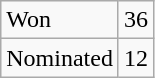<table class="wikitable">
<tr>
<td>Won</td>
<td>36</td>
</tr>
<tr>
<td>Nominated</td>
<td>12</td>
</tr>
</table>
